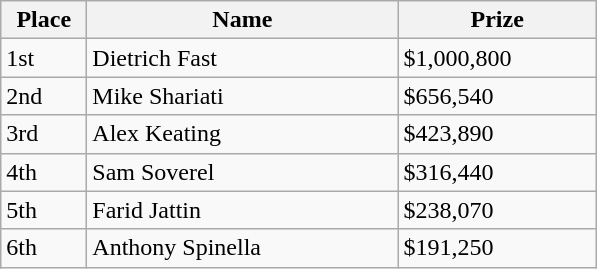<table class="wikitable">
<tr>
<th style="width:50px;">Place</th>
<th style="width:200px;">Name</th>
<th style="width:125px;">Prize</th>
</tr>
<tr>
<td>1st</td>
<td> Dietrich Fast</td>
<td>$1,000,800</td>
</tr>
<tr>
<td>2nd</td>
<td> Mike Shariati</td>
<td>$656,540</td>
</tr>
<tr>
<td>3rd</td>
<td> Alex Keating</td>
<td>$423,890</td>
</tr>
<tr>
<td>4th</td>
<td> Sam Soverel</td>
<td>$316,440</td>
</tr>
<tr>
<td>5th</td>
<td> Farid Jattin</td>
<td>$238,070</td>
</tr>
<tr>
<td>6th</td>
<td> Anthony Spinella</td>
<td>$191,250</td>
</tr>
</table>
